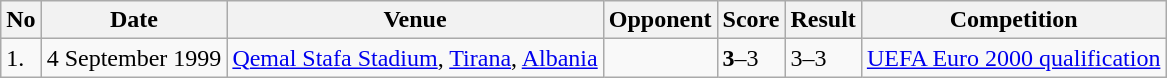<table class="wikitable">
<tr>
<th>No</th>
<th>Date</th>
<th>Venue</th>
<th>Opponent</th>
<th>Score</th>
<th>Result</th>
<th>Competition</th>
</tr>
<tr>
<td>1.</td>
<td>4 September 1999</td>
<td><a href='#'>Qemal Stafa Stadium</a>, <a href='#'>Tirana</a>, <a href='#'>Albania</a></td>
<td></td>
<td><strong>3</strong>–3</td>
<td>3–3</td>
<td><a href='#'>UEFA Euro 2000 qualification</a></td>
</tr>
</table>
